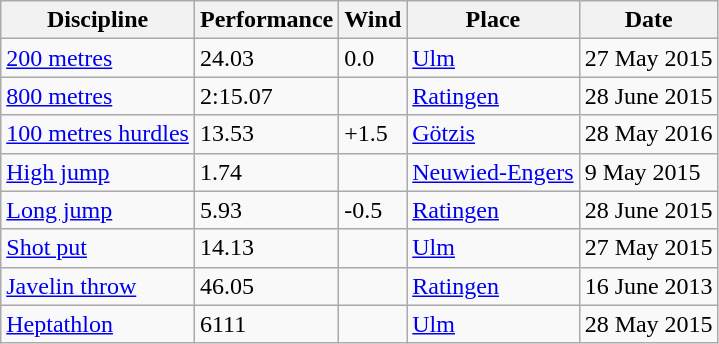<table class="wikitable">
<tr>
<th>Discipline</th>
<th>Performance</th>
<th>Wind</th>
<th>Place</th>
<th>Date</th>
</tr>
<tr>
<td><a href='#'>200 metres</a></td>
<td>24.03</td>
<td>0.0</td>
<td><a href='#'>Ulm</a></td>
<td>27 May 2015</td>
</tr>
<tr>
<td><a href='#'>800 metres</a></td>
<td>2:15.07</td>
<td></td>
<td><a href='#'>Ratingen</a></td>
<td>28 June 2015</td>
</tr>
<tr>
<td><a href='#'>100 metres hurdles</a></td>
<td>13.53</td>
<td>+1.5</td>
<td><a href='#'>Götzis</a></td>
<td>28 May 2016</td>
</tr>
<tr>
<td><a href='#'>High jump</a></td>
<td>1.74</td>
<td></td>
<td><a href='#'>Neuwied-Engers</a></td>
<td>9 May 2015</td>
</tr>
<tr>
<td><a href='#'>Long jump</a></td>
<td>5.93</td>
<td>-0.5</td>
<td><a href='#'>Ratingen</a></td>
<td>28 June 2015</td>
</tr>
<tr>
<td><a href='#'>Shot put</a></td>
<td>14.13</td>
<td></td>
<td><a href='#'>Ulm</a></td>
<td>27 May 2015</td>
</tr>
<tr>
<td><a href='#'>Javelin throw</a></td>
<td>46.05</td>
<td></td>
<td><a href='#'>Ratingen</a></td>
<td>16 June 2013</td>
</tr>
<tr>
<td><a href='#'>Heptathlon</a></td>
<td>6111</td>
<td></td>
<td><a href='#'>Ulm</a></td>
<td>28 May 2015</td>
</tr>
</table>
